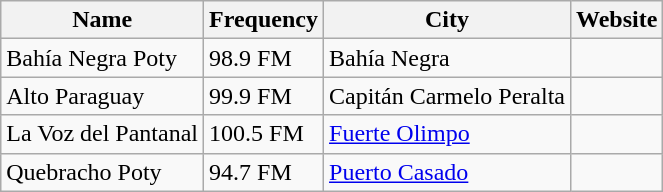<table class="wikitable sortable">
<tr>
<th>Name</th>
<th>Frequency</th>
<th>City</th>
<th>Website</th>
</tr>
<tr>
<td>Bahía Negra Poty</td>
<td>98.9 FM</td>
<td>Bahía Negra</td>
<td></td>
</tr>
<tr>
<td>Alto Paraguay</td>
<td>99.9 FM</td>
<td>Capitán Carmelo Peralta</td>
<td></td>
</tr>
<tr>
<td>La Voz del Pantanal</td>
<td>100.5 FM</td>
<td><a href='#'>Fuerte Olimpo</a></td>
<td></td>
</tr>
<tr>
<td>Quebracho Poty</td>
<td>94.7 FM</td>
<td><a href='#'>Puerto Casado</a></td>
<td></td>
</tr>
</table>
